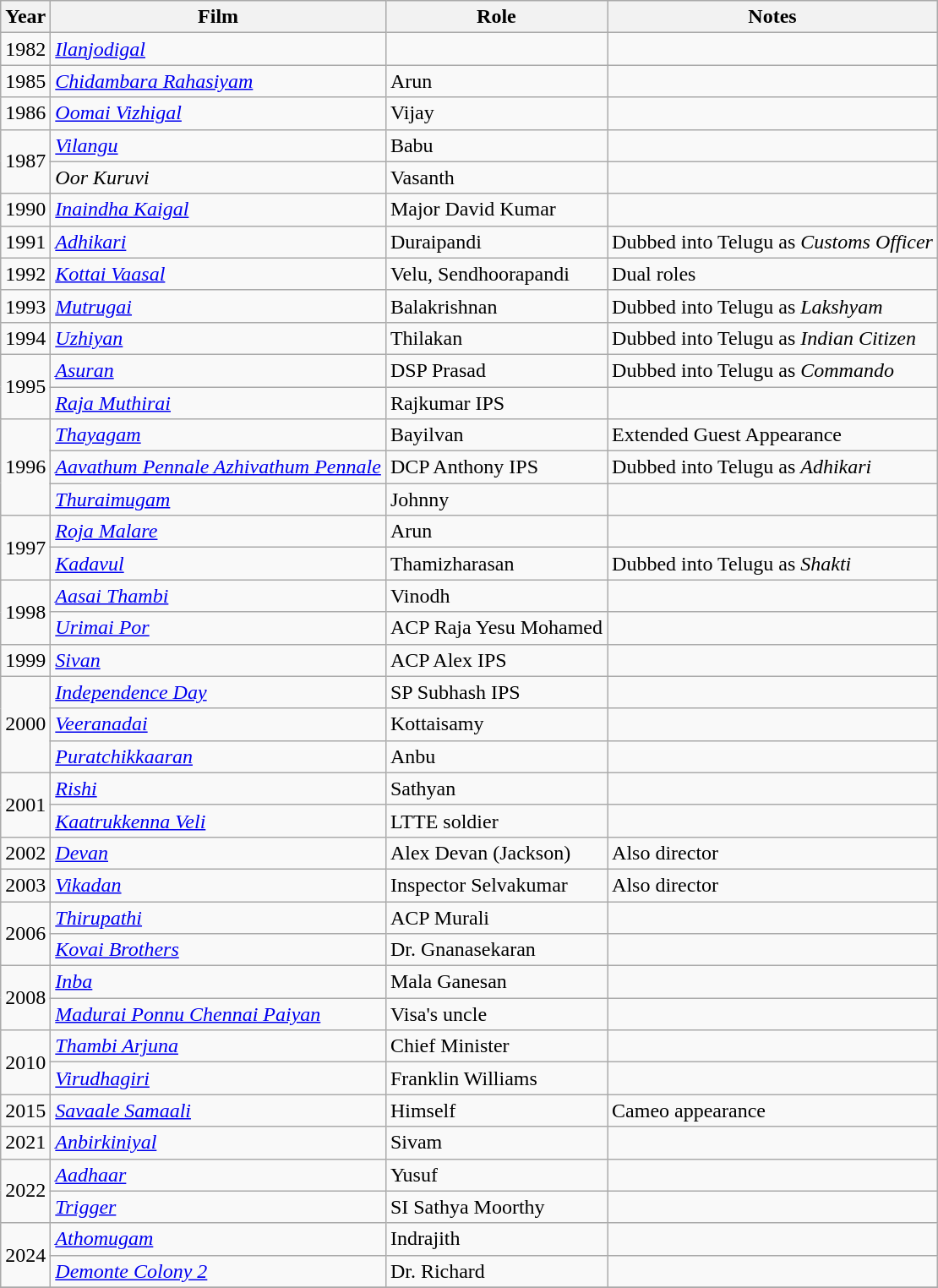<table class="wikitable sortable">
<tr>
<th>Year</th>
<th>Film</th>
<th>Role</th>
<th class="unsortable">Notes</th>
</tr>
<tr>
<td>1982</td>
<td><em><a href='#'>Ilanjodigal</a></em></td>
<td></td>
<td></td>
</tr>
<tr>
<td>1985</td>
<td><em><a href='#'>Chidambara Rahasiyam</a></em></td>
<td>Arun</td>
<td></td>
</tr>
<tr>
<td>1986</td>
<td><em><a href='#'>Oomai Vizhigal</a></em></td>
<td>Vijay</td>
<td></td>
</tr>
<tr>
<td rowspan="2">1987</td>
<td><em><a href='#'>Vilangu</a></em></td>
<td>Babu</td>
<td></td>
</tr>
<tr>
<td><em>Oor Kuruvi</em></td>
<td>Vasanth</td>
<td></td>
</tr>
<tr>
<td>1990</td>
<td><em><a href='#'>Inaindha Kaigal</a></em></td>
<td>Major David Kumar</td>
<td></td>
</tr>
<tr>
<td>1991</td>
<td><em><a href='#'>Adhikari</a></em></td>
<td>Duraipandi</td>
<td>Dubbed into Telugu as <em>Customs Officer</em></td>
</tr>
<tr>
<td>1992</td>
<td><em><a href='#'>Kottai Vaasal</a></em></td>
<td>Velu, Sendhoorapandi</td>
<td>Dual roles</td>
</tr>
<tr>
<td>1993</td>
<td><em><a href='#'>Mutrugai</a></em></td>
<td>Balakrishnan</td>
<td>Dubbed into Telugu as <em>Lakshyam</em></td>
</tr>
<tr>
<td>1994</td>
<td><em><a href='#'>Uzhiyan</a></em></td>
<td>Thilakan</td>
<td>Dubbed into Telugu as <em>Indian Citizen</em></td>
</tr>
<tr>
<td rowspan="2">1995</td>
<td><em><a href='#'>Asuran</a></em></td>
<td>DSP Prasad</td>
<td>Dubbed into Telugu as <em>Commando</em></td>
</tr>
<tr>
<td><em><a href='#'>Raja Muthirai</a></em></td>
<td>Rajkumar IPS</td>
<td></td>
</tr>
<tr>
<td rowspan="3">1996</td>
<td><em><a href='#'>Thayagam</a></em></td>
<td>Bayilvan</td>
<td>Extended Guest Appearance</td>
</tr>
<tr>
<td><em><a href='#'>Aavathum Pennale Azhivathum Pennale</a></em></td>
<td>DCP Anthony IPS</td>
<td>Dubbed into Telugu as <em>Adhikari</em></td>
</tr>
<tr>
<td><em><a href='#'>Thuraimugam</a></em></td>
<td>Johnny</td>
<td></td>
</tr>
<tr>
<td rowspan="2">1997</td>
<td><em><a href='#'>Roja Malare</a></em></td>
<td>Arun</td>
<td></td>
</tr>
<tr>
<td><em><a href='#'>Kadavul</a></em></td>
<td>Thamizharasan</td>
<td>Dubbed into Telugu as <em>Shakti</em></td>
</tr>
<tr>
<td rowspan="2">1998</td>
<td><em><a href='#'>Aasai Thambi</a></em></td>
<td>Vinodh</td>
<td></td>
</tr>
<tr>
<td><em><a href='#'>Urimai Por</a></em></td>
<td>ACP Raja Yesu Mohamed</td>
<td></td>
</tr>
<tr>
<td>1999</td>
<td><em><a href='#'>Sivan</a></em></td>
<td>ACP Alex IPS</td>
<td></td>
</tr>
<tr>
<td rowspan="3">2000</td>
<td><em><a href='#'>Independence Day</a></em></td>
<td>SP Subhash IPS</td>
<td></td>
</tr>
<tr>
<td><em><a href='#'>Veeranadai</a></em></td>
<td>Kottaisamy</td>
<td></td>
</tr>
<tr>
<td><em><a href='#'>Puratchikkaaran</a></em></td>
<td>Anbu</td>
<td></td>
</tr>
<tr>
<td rowspan="2">2001</td>
<td><em><a href='#'>Rishi</a></em></td>
<td>Sathyan</td>
<td></td>
</tr>
<tr>
<td><em><a href='#'>Kaatrukkenna Veli</a></em></td>
<td>LTTE soldier</td>
<td></td>
</tr>
<tr>
<td>2002</td>
<td><em><a href='#'>Devan</a></em></td>
<td>Alex Devan (Jackson)</td>
<td>Also director</td>
</tr>
<tr>
<td>2003</td>
<td><em><a href='#'>Vikadan</a></em></td>
<td>Inspector Selvakumar</td>
<td>Also director</td>
</tr>
<tr>
<td rowspan="2">2006</td>
<td><em><a href='#'>Thirupathi</a></em></td>
<td>ACP Murali</td>
<td></td>
</tr>
<tr>
<td><em><a href='#'>Kovai Brothers</a></em></td>
<td>Dr. Gnanasekaran</td>
<td></td>
</tr>
<tr>
<td rowspan="2">2008</td>
<td><em><a href='#'>Inba</a></em></td>
<td>Mala Ganesan</td>
<td></td>
</tr>
<tr>
<td><em><a href='#'>Madurai Ponnu Chennai Paiyan</a></em></td>
<td>Visa's uncle</td>
<td></td>
</tr>
<tr>
<td rowspan="2">2010</td>
<td><em><a href='#'>Thambi Arjuna</a></em></td>
<td>Chief Minister</td>
<td></td>
</tr>
<tr>
<td><em><a href='#'>Virudhagiri</a></em></td>
<td>Franklin Williams</td>
<td></td>
</tr>
<tr>
<td>2015</td>
<td><em><a href='#'>Savaale Samaali</a></em></td>
<td>Himself</td>
<td>Cameo appearance</td>
</tr>
<tr>
<td>2021</td>
<td><em><a href='#'>Anbirkiniyal</a></em></td>
<td>Sivam</td>
<td></td>
</tr>
<tr>
<td rowspan="2">2022</td>
<td><em><a href='#'>Aadhaar</a></em></td>
<td>Yusuf</td>
<td></td>
</tr>
<tr>
<td><em><a href='#'>Trigger</a></em></td>
<td>SI Sathya Moorthy</td>
<td></td>
</tr>
<tr>
<td rowspan="2">2024</td>
<td><em><a href='#'>Athomugam</a></em></td>
<td>Indrajith</td>
<td></td>
</tr>
<tr>
<td><em><a href='#'>Demonte Colony 2</a></em></td>
<td>Dr. Richard</td>
<td></td>
</tr>
<tr>
</tr>
</table>
